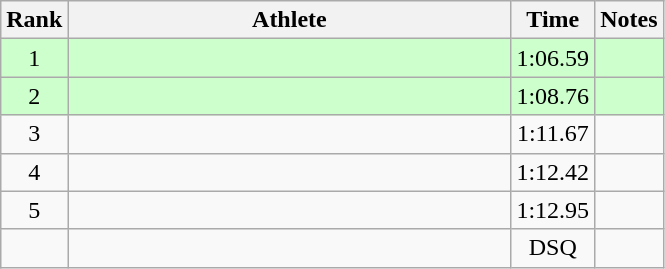<table class="wikitable" style="text-align:center">
<tr>
<th>Rank</th>
<th Style="width:18em">Athlete</th>
<th>Time</th>
<th>Notes</th>
</tr>
<tr style="background:#cfc">
<td>1</td>
<td style="text-align:left"></td>
<td>1:06.59</td>
<td></td>
</tr>
<tr style="background:#cfc">
<td>2</td>
<td style="text-align:left"></td>
<td>1:08.76</td>
<td></td>
</tr>
<tr>
<td>3</td>
<td style="text-align:left"></td>
<td>1:11.67</td>
<td></td>
</tr>
<tr>
<td>4</td>
<td style="text-align:left"></td>
<td>1:12.42</td>
<td></td>
</tr>
<tr>
<td>5</td>
<td style="text-align:left"></td>
<td>1:12.95</td>
<td></td>
</tr>
<tr>
<td></td>
<td style="text-align:left"></td>
<td>DSQ</td>
<td></td>
</tr>
</table>
